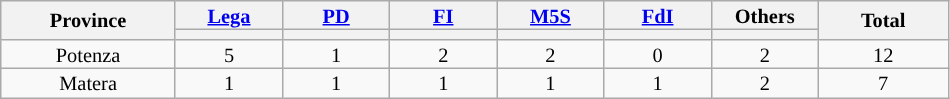<table class="wikitable" style="text-align:center;font-size:85%;line-height:13px">
<tr>
<th rowspan="2" style="width:110px;">Province</th>
<th style="width:65px;"><a href='#'>Lega</a></th>
<th style="width:65px;"><a href='#'>PD</a></th>
<th style="width:65px;"><a href='#'>FI</a></th>
<th style="width:65px;"><a href='#'>M5S</a></th>
<th style="width:65px;"><a href='#'>FdI</a></th>
<th style="width:65px;">Others</th>
<th rowspan="2" style="width:80px;">Total</th>
</tr>
<tr>
<th style="background:"></th>
<th style="background:"></th>
<th style="background:"></th>
<th style="background:"></th>
<th style="background:"></th>
<th style="background:"></th>
</tr>
<tr>
<td>Potenza</td>
<td>5</td>
<td>1</td>
<td>2</td>
<td>2</td>
<td>0</td>
<td>2</td>
<td>12</td>
</tr>
<tr>
<td>Matera</td>
<td>1</td>
<td>1</td>
<td>1</td>
<td>1</td>
<td>1</td>
<td>2</td>
<td>7</td>
</tr>
</table>
